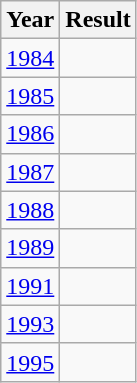<table class="wikitable" style="text-align:center">
<tr>
<th>Year</th>
<th>Result</th>
</tr>
<tr>
<td><a href='#'>1984</a></td>
<td></td>
</tr>
<tr>
<td><a href='#'>1985</a></td>
<td></td>
</tr>
<tr>
<td><a href='#'>1986</a></td>
<td></td>
</tr>
<tr>
<td><a href='#'>1987</a></td>
<td></td>
</tr>
<tr>
<td><a href='#'>1988</a></td>
<td></td>
</tr>
<tr>
<td><a href='#'>1989</a></td>
<td></td>
</tr>
<tr>
<td><a href='#'>1991</a></td>
<td></td>
</tr>
<tr>
<td><a href='#'>1993</a></td>
<td></td>
</tr>
<tr>
<td><a href='#'>1995</a></td>
<td></td>
</tr>
</table>
